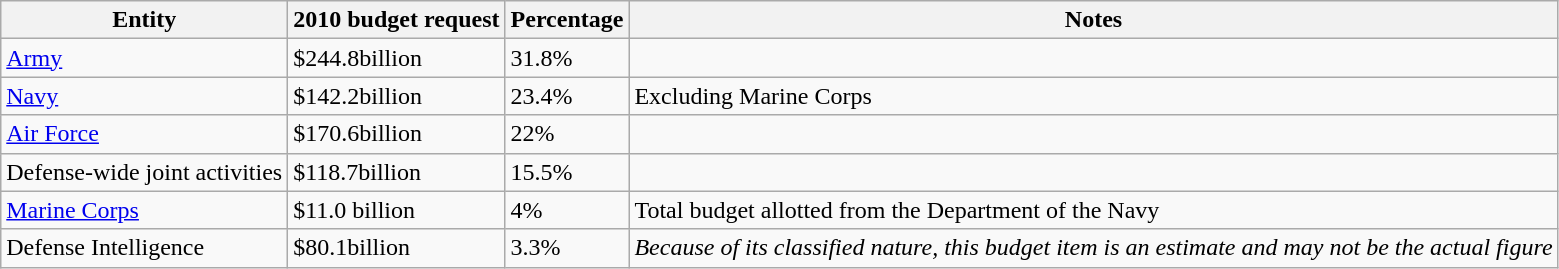<table class="wikitable sortable">
<tr>
<th>Entity</th>
<th>2010 budget request</th>
<th>Percentage</th>
<th>Notes</th>
</tr>
<tr>
<td><a href='#'>Army</a></td>
<td>$244.8billion</td>
<td>31.8%</td>
<td></td>
</tr>
<tr>
<td><a href='#'>Navy</a></td>
<td>$142.2billion</td>
<td>23.4%</td>
<td>Excluding Marine Corps</td>
</tr>
<tr>
<td><a href='#'>Air Force</a></td>
<td>$170.6billion</td>
<td>22%</td>
<td></td>
</tr>
<tr>
<td>Defense-wide joint activities</td>
<td>$118.7billion</td>
<td>15.5%</td>
<td></td>
</tr>
<tr>
<td><a href='#'>Marine Corps</a></td>
<td>$11.0 billion</td>
<td>4%</td>
<td>Total budget allotted from the Department of the Navy</td>
</tr>
<tr>
<td>Defense Intelligence</td>
<td>$80.1billion</td>
<td>3.3%</td>
<td><em>Because of its classified nature, this budget item is an estimate and may not be the actual figure</em></td>
</tr>
</table>
